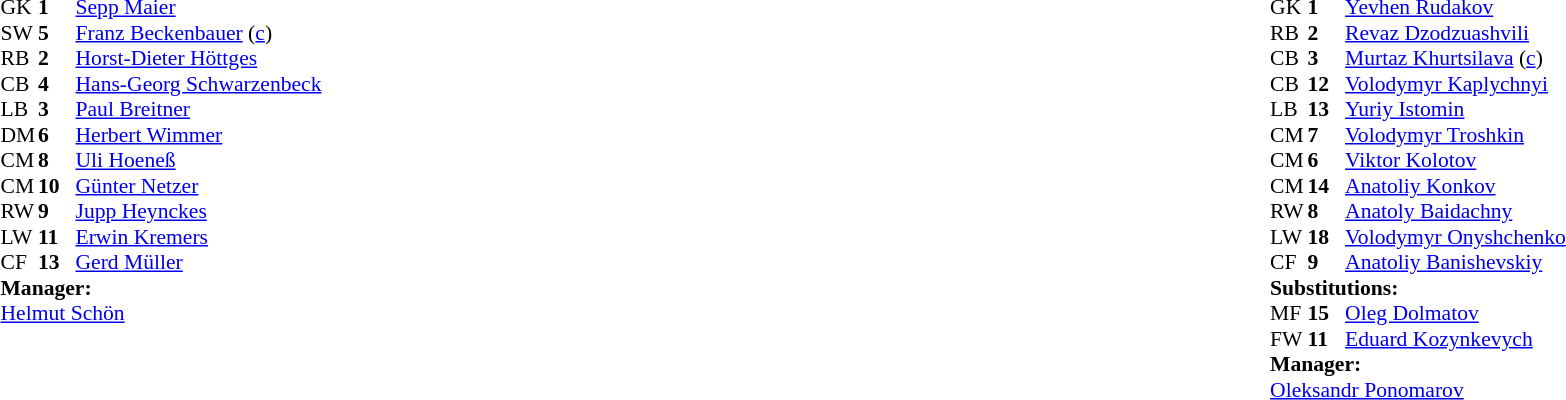<table style="width:100%;">
<tr>
<td style="vertical-align:top; width:40%;"><br><table style="font-size:90%" cellspacing="0" cellpadding="0">
<tr>
<th width="25"></th>
<th width="25"></th>
</tr>
<tr>
<td>GK</td>
<td><strong>1</strong></td>
<td><a href='#'>Sepp Maier</a></td>
</tr>
<tr>
<td>SW</td>
<td><strong>5</strong></td>
<td><a href='#'>Franz Beckenbauer</a> (<a href='#'>c</a>)</td>
</tr>
<tr>
<td>RB</td>
<td><strong>2</strong></td>
<td><a href='#'>Horst-Dieter Höttges</a></td>
</tr>
<tr>
<td>CB</td>
<td><strong>4</strong></td>
<td><a href='#'>Hans-Georg Schwarzenbeck</a></td>
</tr>
<tr>
<td>LB</td>
<td><strong>3</strong></td>
<td><a href='#'>Paul Breitner</a></td>
</tr>
<tr>
<td>DM</td>
<td><strong>6</strong></td>
<td><a href='#'>Herbert Wimmer</a></td>
</tr>
<tr>
<td>CM</td>
<td><strong>8</strong></td>
<td><a href='#'>Uli Hoeneß</a></td>
</tr>
<tr>
<td>CM</td>
<td><strong>10</strong></td>
<td><a href='#'>Günter Netzer</a></td>
<td></td>
</tr>
<tr>
<td>RW</td>
<td><strong>9</strong></td>
<td><a href='#'>Jupp Heynckes</a></td>
</tr>
<tr>
<td>LW</td>
<td><strong>11</strong></td>
<td><a href='#'>Erwin Kremers</a></td>
</tr>
<tr>
<td>CF</td>
<td><strong>13</strong></td>
<td><a href='#'>Gerd Müller</a></td>
</tr>
<tr>
<td colspan=3><strong>Manager:</strong></td>
</tr>
<tr>
<td colspan=3><a href='#'>Helmut Schön</a></td>
</tr>
</table>
</td>
<td valign="top"></td>
<td style="vertical-align:top; width:50%;"><br><table style="font-size:90%; margin:auto;" cellspacing="0" cellpadding="0">
<tr>
<th width=25></th>
<th width=25></th>
</tr>
<tr>
<td>GK</td>
<td><strong>1</strong></td>
<td><a href='#'>Yevhen Rudakov</a></td>
</tr>
<tr>
<td>RB</td>
<td><strong>2</strong></td>
<td><a href='#'>Revaz Dzodzuashvili</a></td>
</tr>
<tr>
<td>CB</td>
<td><strong>3</strong></td>
<td><a href='#'>Murtaz Khurtsilava</a> (<a href='#'>c</a>)</td>
<td></td>
</tr>
<tr>
<td>CB</td>
<td><strong>12</strong></td>
<td><a href='#'>Volodymyr Kaplychnyi</a></td>
<td></td>
</tr>
<tr>
<td>LB</td>
<td><strong>13</strong></td>
<td><a href='#'>Yuriy Istomin</a></td>
</tr>
<tr>
<td>CM</td>
<td><strong>7</strong></td>
<td><a href='#'>Volodymyr Troshkin</a></td>
</tr>
<tr>
<td>CM</td>
<td><strong>6</strong></td>
<td><a href='#'>Viktor Kolotov</a></td>
</tr>
<tr>
<td>CM</td>
<td><strong>14</strong></td>
<td><a href='#'>Anatoliy Konkov</a></td>
<td></td>
<td></td>
</tr>
<tr>
<td>RW</td>
<td><strong>8</strong></td>
<td><a href='#'>Anatoly Baidachny</a></td>
</tr>
<tr>
<td>LW</td>
<td><strong>18</strong></td>
<td><a href='#'>Volodymyr Onyshchenko</a></td>
</tr>
<tr>
<td>CF</td>
<td><strong>9</strong></td>
<td><a href='#'>Anatoliy Banishevskiy</a></td>
<td></td>
<td></td>
</tr>
<tr>
<td colspan=3><strong>Substitutions:</strong></td>
</tr>
<tr>
<td>MF</td>
<td><strong>15</strong></td>
<td><a href='#'>Oleg Dolmatov</a></td>
<td></td>
<td></td>
</tr>
<tr>
<td>FW</td>
<td><strong>11</strong></td>
<td><a href='#'>Eduard Kozynkevych</a></td>
<td></td>
<td></td>
</tr>
<tr>
<td colspan=3><strong>Manager:</strong></td>
</tr>
<tr>
<td colspan=3><a href='#'>Oleksandr Ponomarov</a></td>
</tr>
</table>
</td>
</tr>
</table>
